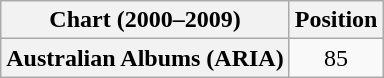<table class="wikitable plainrowheaders">
<tr>
<th scope="col">Chart (2000–2009)</th>
<th scope="col">Position</th>
</tr>
<tr>
<th scope="row">Australian Albums (ARIA)</th>
<td align="center">85</td>
</tr>
</table>
